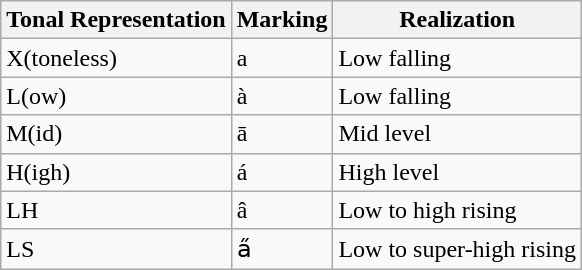<table class="wikitable">
<tr>
<th>Tonal Representation</th>
<th>Marking</th>
<th>Realization</th>
</tr>
<tr>
<td>X(toneless)</td>
<td>a</td>
<td>Low falling</td>
</tr>
<tr>
<td>L(ow)</td>
<td>à</td>
<td>Low falling</td>
</tr>
<tr>
<td>M(id)</td>
<td>ā</td>
<td>Mid level</td>
</tr>
<tr>
<td>H(igh)</td>
<td>á</td>
<td>High level</td>
</tr>
<tr>
<td>LH</td>
<td>â</td>
<td>Low to high rising</td>
</tr>
<tr>
<td>LS</td>
<td>a̋</td>
<td>Low to super-high rising</td>
</tr>
</table>
